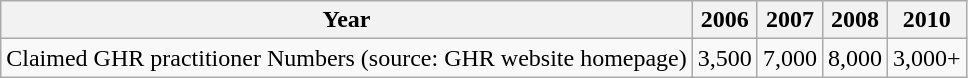<table class="wikitable">
<tr>
<th>Year</th>
<th>2006</th>
<th>2007</th>
<th>2008</th>
<th>2010</th>
</tr>
<tr>
<td>Claimed GHR practitioner Numbers (source: GHR website homepage)</td>
<td>3,500</td>
<td>7,000</td>
<td>8,000</td>
<td>3,000+</td>
</tr>
</table>
